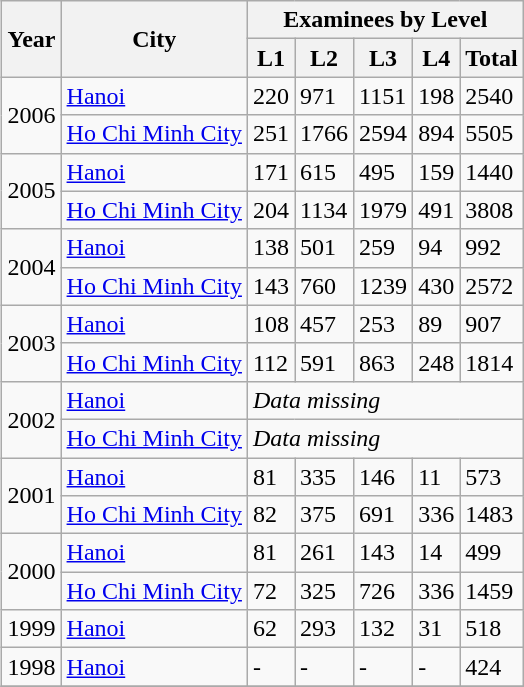<table class="wikitable" align="right">
<tr>
<th rowspan=2>Year</th>
<th rowspan=2>City</th>
<th colspan=5>Examinees by Level</th>
</tr>
<tr>
<th>L1</th>
<th>L2</th>
<th>L3</th>
<th>L4</th>
<th>Total</th>
</tr>
<tr>
<td rowspan=2>2006</td>
<td><a href='#'>Hanoi</a></td>
<td>220</td>
<td>971</td>
<td>1151</td>
<td>198</td>
<td>2540</td>
</tr>
<tr>
<td><a href='#'>Ho Chi Minh City</a></td>
<td>251</td>
<td>1766</td>
<td>2594</td>
<td>894</td>
<td>5505</td>
</tr>
<tr>
<td rowspan=2>2005</td>
<td><a href='#'>Hanoi</a></td>
<td>171</td>
<td>615</td>
<td>495</td>
<td>159</td>
<td>1440</td>
</tr>
<tr>
<td><a href='#'>Ho Chi Minh City</a></td>
<td>204</td>
<td>1134</td>
<td>1979</td>
<td>491</td>
<td>3808</td>
</tr>
<tr>
<td rowspan=2>2004</td>
<td><a href='#'>Hanoi</a></td>
<td>138</td>
<td>501</td>
<td>259</td>
<td>94</td>
<td>992</td>
</tr>
<tr>
<td><a href='#'>Ho Chi Minh City</a></td>
<td>143</td>
<td>760</td>
<td>1239</td>
<td>430</td>
<td>2572</td>
</tr>
<tr>
<td rowspan=2>2003</td>
<td><a href='#'>Hanoi</a></td>
<td>108</td>
<td>457</td>
<td>253</td>
<td>89</td>
<td>907</td>
</tr>
<tr>
<td><a href='#'>Ho Chi Minh City</a></td>
<td>112</td>
<td>591</td>
<td>863</td>
<td>248</td>
<td>1814</td>
</tr>
<tr>
<td rowspan=2>2002</td>
<td><a href='#'>Hanoi</a></td>
<td colspan=5><em>Data missing</em></td>
</tr>
<tr>
<td><a href='#'>Ho Chi Minh City</a></td>
<td colspan=5><em>Data missing</em></td>
</tr>
<tr>
<td rowspan=2>2001</td>
<td><a href='#'>Hanoi</a></td>
<td>81</td>
<td>335</td>
<td>146</td>
<td>11</td>
<td>573</td>
</tr>
<tr>
<td><a href='#'>Ho Chi Minh City</a></td>
<td>82</td>
<td>375</td>
<td>691</td>
<td>336</td>
<td>1483</td>
</tr>
<tr>
<td rowspan=2>2000</td>
<td><a href='#'>Hanoi</a></td>
<td>81</td>
<td>261</td>
<td>143</td>
<td>14</td>
<td>499</td>
</tr>
<tr>
<td><a href='#'>Ho Chi Minh City</a></td>
<td>72</td>
<td>325</td>
<td>726</td>
<td>336</td>
<td>1459</td>
</tr>
<tr>
<td>1999</td>
<td><a href='#'>Hanoi</a></td>
<td>62</td>
<td>293</td>
<td>132</td>
<td>31</td>
<td>518</td>
</tr>
<tr>
<td>1998</td>
<td><a href='#'>Hanoi</a></td>
<td>-</td>
<td>-</td>
<td>-</td>
<td>-</td>
<td>424</td>
</tr>
<tr>
</tr>
</table>
